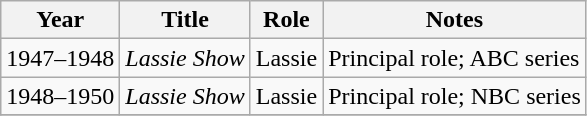<table class="wikitable">
<tr>
<th>Year</th>
<th>Title</th>
<th>Role</th>
<th>Notes</th>
</tr>
<tr>
<td>1947–1948</td>
<td><em>Lassie Show</em></td>
<td>Lassie</td>
<td>Principal role; ABC series</td>
</tr>
<tr>
<td>1948–1950</td>
<td><em>Lassie Show</em></td>
<td>Lassie</td>
<td>Principal role; NBC series</td>
</tr>
<tr>
</tr>
</table>
